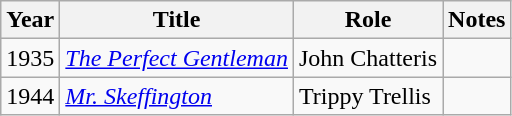<table class="wikitable">
<tr>
<th>Year</th>
<th>Title</th>
<th>Role</th>
<th>Notes</th>
</tr>
<tr>
<td>1935</td>
<td><em><a href='#'>The Perfect Gentleman</a></em></td>
<td>John Chatteris</td>
<td></td>
</tr>
<tr>
<td>1944</td>
<td><em><a href='#'>Mr. Skeffington</a></em></td>
<td>Trippy Trellis</td>
<td></td>
</tr>
</table>
